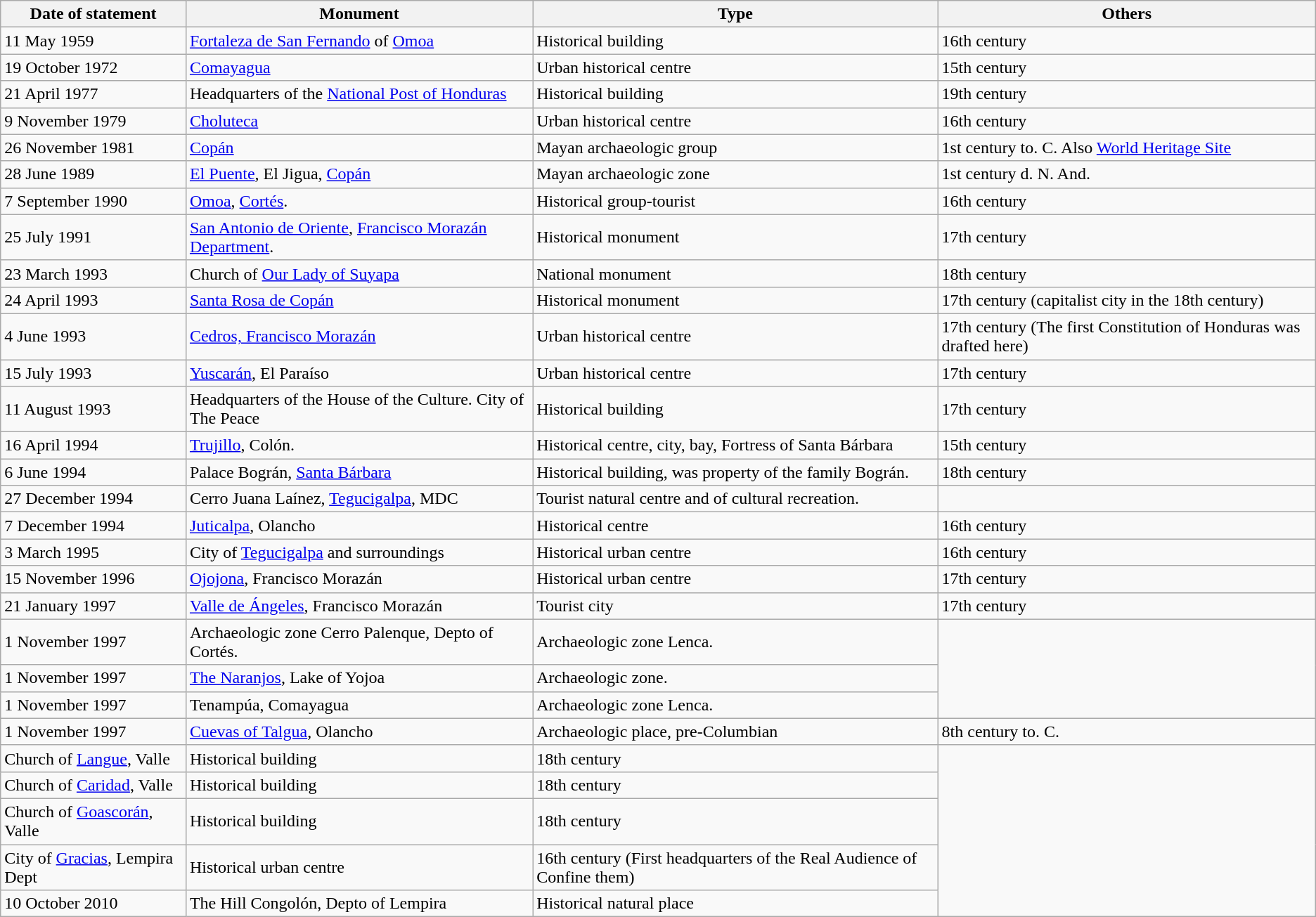<table class="wikitable">
<tr>
<th>Date of statement</th>
<th>Monument</th>
<th>Type</th>
<th>Others</th>
</tr>
<tr>
<td>11 May 1959</td>
<td><a href='#'>Fortaleza de San Fernando</a> of <a href='#'>Omoa</a></td>
<td>Historical building</td>
<td>16th century</td>
</tr>
<tr>
<td>19 October 1972</td>
<td><a href='#'>Comayagua</a></td>
<td>Urban historical centre</td>
<td>15th century</td>
</tr>
<tr>
<td>21 April 1977</td>
<td>Headquarters of the <a href='#'>National Post of Honduras</a></td>
<td>Historical building</td>
<td>19th century</td>
</tr>
<tr>
<td>9 November 1979</td>
<td><a href='#'>Choluteca</a></td>
<td>Urban historical centre</td>
<td>16th century</td>
</tr>
<tr>
<td>26 November 1981</td>
<td><a href='#'>Copán</a></td>
<td>Mayan archaeologic group</td>
<td>1st century to. C. Also <a href='#'>World Heritage Site</a></td>
</tr>
<tr>
<td>28 June 1989</td>
<td><a href='#'>El Puente</a>, El Jigua, <a href='#'>Copán</a></td>
<td>Mayan archaeologic zone</td>
<td>1st century d. N. And.</td>
</tr>
<tr>
<td>7 September 1990</td>
<td><a href='#'>Omoa</a>, <a href='#'>Cortés</a>.</td>
<td>Historical group-tourist</td>
<td>16th century</td>
</tr>
<tr>
<td>25 July 1991</td>
<td><a href='#'>San Antonio de Oriente</a>, <a href='#'>Francisco Morazán Department</a>.</td>
<td>Historical monument</td>
<td>17th century</td>
</tr>
<tr>
<td>23 March 1993</td>
<td>Church of <a href='#'>Our Lady of Suyapa</a></td>
<td>National monument</td>
<td>18th century</td>
</tr>
<tr>
<td>24 April 1993</td>
<td><a href='#'>Santa Rosa de Copán</a></td>
<td>Historical monument</td>
<td>17th century (capitalist city in the 18th century)</td>
</tr>
<tr>
<td>4 June 1993</td>
<td><a href='#'>Cedros, Francisco Morazán</a></td>
<td>Urban historical centre</td>
<td>17th century (The first Constitution of Honduras was drafted here)</td>
</tr>
<tr>
<td>15 July 1993</td>
<td><a href='#'>Yuscarán</a>, El Paraíso</td>
<td>Urban historical centre</td>
<td>17th century</td>
</tr>
<tr>
<td>11 August 1993</td>
<td>Headquarters of the House of the Culture. City of The Peace</td>
<td>Historical building</td>
<td>17th century</td>
</tr>
<tr>
<td>16 April 1994</td>
<td><a href='#'>Trujillo</a>, Colón.</td>
<td>Historical centre, city, bay, Fortress of Santa Bárbara</td>
<td>15th century</td>
</tr>
<tr>
<td>6 June 1994</td>
<td>Palace Bográn, <a href='#'>Santa Bárbara</a></td>
<td>Historical building, was property of the family Bográn.</td>
<td>18th century</td>
</tr>
<tr>
<td>27 December 1994</td>
<td>Cerro Juana Laínez, <a href='#'>Tegucigalpa</a>, MDC</td>
<td>Tourist natural centre and of cultural recreation.</td>
</tr>
<tr>
<td>7 December 1994</td>
<td><a href='#'>Juticalpa</a>, Olancho</td>
<td>Historical centre</td>
<td>16th century</td>
</tr>
<tr>
<td>3 March 1995</td>
<td>City of <a href='#'>Tegucigalpa</a> and surroundings</td>
<td>Historical urban centre</td>
<td>16th century</td>
</tr>
<tr>
<td>15 November 1996</td>
<td><a href='#'>Ojojona</a>, Francisco Morazán</td>
<td>Historical urban centre</td>
<td>17th century</td>
</tr>
<tr>
<td>21 January 1997</td>
<td><a href='#'>Valle de Ángeles</a>, Francisco Morazán</td>
<td>Tourist city</td>
<td>17th century</td>
</tr>
<tr>
<td>1 November 1997</td>
<td>Archaeologic zone Cerro Palenque, Depto of Cortés.</td>
<td>Archaeologic zone Lenca.</td>
</tr>
<tr>
<td>1 November 1997</td>
<td><a href='#'>The Naranjos</a>, Lake of Yojoa</td>
<td>Archaeologic zone.</td>
</tr>
<tr>
<td>1 November 1997</td>
<td>Tenampúa, Comayagua</td>
<td>Archaeologic zone Lenca.</td>
</tr>
<tr>
<td>1 November 1997</td>
<td><a href='#'>Cuevas of Talgua</a>, Olancho</td>
<td>Archaeologic place, pre-Columbian</td>
<td>8th century to. C.</td>
</tr>
<tr>
<td>Church of <a href='#'>Langue</a>, Valle</td>
<td>Historical building</td>
<td>18th century</td>
</tr>
<tr>
<td>Church of <a href='#'>Caridad</a>, Valle</td>
<td>Historical building</td>
<td>18th century</td>
</tr>
<tr>
<td>Church of <a href='#'>Goascorán</a>, Valle</td>
<td>Historical building</td>
<td>18th century</td>
</tr>
<tr>
<td>City of <a href='#'>Gracias</a>, Lempira Dept</td>
<td>Historical urban centre</td>
<td>16th century (First headquarters of the Real Audience of Confine them)</td>
</tr>
<tr>
<td>10 October 2010</td>
<td>The Hill Congolón, Depto of Lempira</td>
<td>Historical natural place</td>
</tr>
</table>
